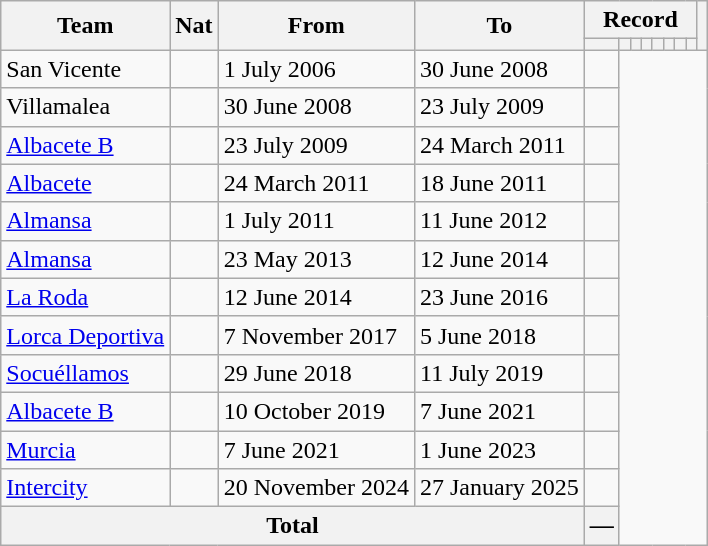<table class="wikitable" style="text-align: center">
<tr>
<th rowspan="2">Team</th>
<th rowspan="2">Nat</th>
<th rowspan="2">From</th>
<th rowspan="2">To</th>
<th colspan="8">Record</th>
<th rowspan=2></th>
</tr>
<tr>
<th></th>
<th></th>
<th></th>
<th></th>
<th></th>
<th></th>
<th></th>
<th></th>
</tr>
<tr>
<td align=left>San Vicente</td>
<td></td>
<td align=left>1 July 2006</td>
<td align=left>30 June 2008<br></td>
<td></td>
</tr>
<tr>
<td align=left>Villamalea</td>
<td></td>
<td align=left>30 June 2008</td>
<td align=left>23 July 2009<br></td>
<td></td>
</tr>
<tr>
<td align=left><a href='#'>Albacete B</a></td>
<td></td>
<td align=left>23 July 2009</td>
<td align=left>24 March 2011<br></td>
<td></td>
</tr>
<tr>
<td align=left><a href='#'>Albacete</a></td>
<td></td>
<td align=left>24 March 2011</td>
<td align=left>18 June 2011<br></td>
<td></td>
</tr>
<tr>
<td align=left><a href='#'>Almansa</a></td>
<td></td>
<td align=left>1 July 2011</td>
<td align=left>11 June 2012<br></td>
<td></td>
</tr>
<tr>
<td align=left><a href='#'>Almansa</a></td>
<td></td>
<td align=left>23 May 2013</td>
<td align=left>12 June 2014<br></td>
<td></td>
</tr>
<tr>
<td align=left><a href='#'>La Roda</a></td>
<td></td>
<td align=left>12 June 2014</td>
<td align=left>23 June 2016<br></td>
<td></td>
</tr>
<tr>
<td align=left><a href='#'>Lorca Deportiva</a></td>
<td></td>
<td align=left>7 November 2017</td>
<td align=left>5 June 2018<br></td>
<td></td>
</tr>
<tr>
<td align=left><a href='#'>Socuéllamos</a></td>
<td></td>
<td align=left>29 June 2018</td>
<td align=left>11 July 2019<br></td>
<td></td>
</tr>
<tr>
<td align=left><a href='#'>Albacete B</a></td>
<td></td>
<td align=left>10 October 2019</td>
<td align=left>7 June 2021<br></td>
<td></td>
</tr>
<tr>
<td align=left><a href='#'>Murcia</a></td>
<td></td>
<td align=left>7 June 2021</td>
<td align=left>1 June 2023<br></td>
<td></td>
</tr>
<tr>
<td align=left><a href='#'>Intercity</a></td>
<td></td>
<td align=left>20 November 2024</td>
<td align=left>27 January 2025<br></td>
<td></td>
</tr>
<tr>
<th colspan="4">Total<br></th>
<th>—</th>
</tr>
</table>
